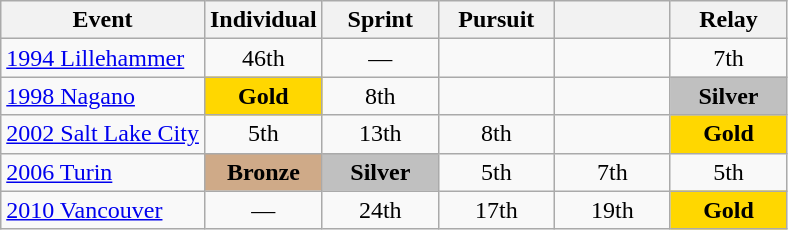<table class="wikitable" style="text-align: center;">
<tr ">
<th>Event</th>
<th style="width:70px;">Individual</th>
<th style="width:70px;">Sprint</th>
<th style="width:70px;">Pursuit</th>
<th style="width:70px;"></th>
<th style="width:70px;">Relay</th>
</tr>
<tr>
<td align=left> <a href='#'>1994 Lillehammer</a></td>
<td>46th</td>
<td>—</td>
<td></td>
<td></td>
<td>7th</td>
</tr>
<tr>
<td align=left> <a href='#'>1998 Nagano</a></td>
<td style="background:gold;"><strong>Gold</strong></td>
<td>8th</td>
<td></td>
<td></td>
<td style="background:silver;"><strong>Silver</strong></td>
</tr>
<tr>
<td align=left> <a href='#'>2002 Salt Lake City</a></td>
<td>5th</td>
<td>13th</td>
<td>8th</td>
<td></td>
<td style="background:gold;"><strong>Gold</strong></td>
</tr>
<tr>
<td align=left> <a href='#'>2006 Turin</a></td>
<td style="background:#cfaa88;"><strong>Bronze</strong></td>
<td style="background:silver;"><strong>Silver</strong></td>
<td>5th</td>
<td>7th</td>
<td>5th</td>
</tr>
<tr>
<td align=left> <a href='#'>2010 Vancouver</a></td>
<td>—</td>
<td>24th</td>
<td>17th</td>
<td>19th</td>
<td style="background:gold;"><strong>Gold</strong></td>
</tr>
</table>
